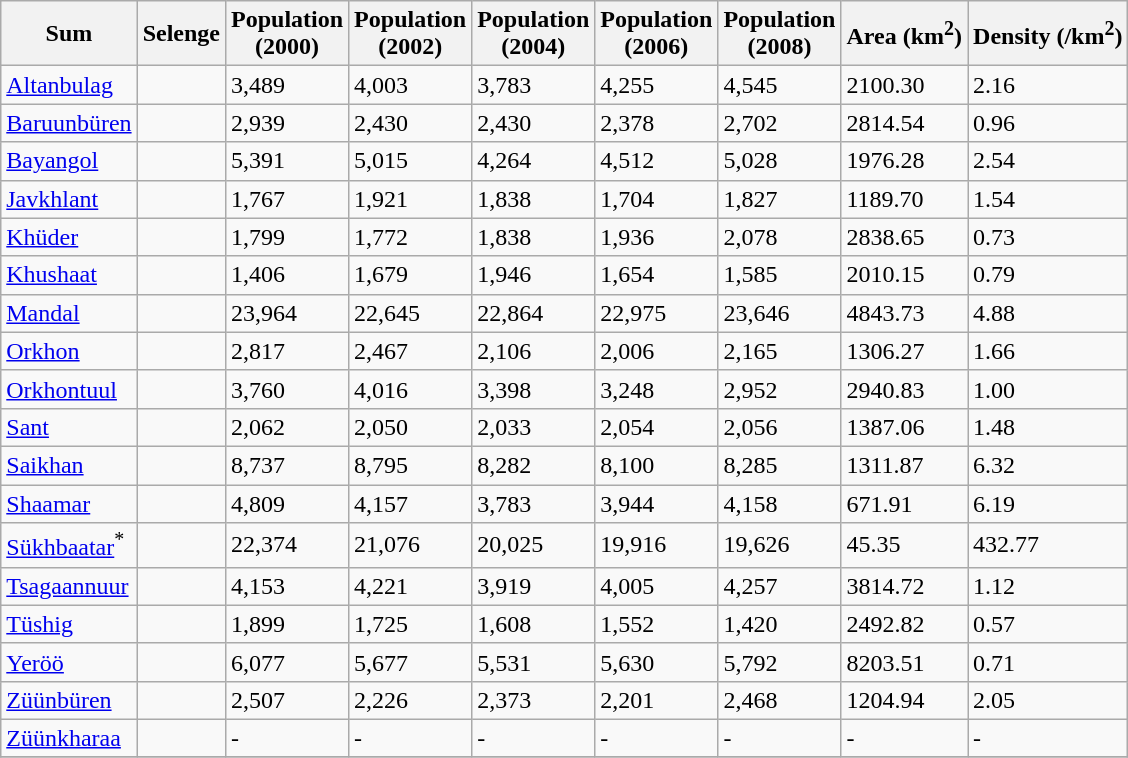<table class="wikitable">
<tr>
<th>Sum</th>
<th>Selenge</th>
<th>Population <br>(2000)</th>
<th>Population <br>(2002)</th>
<th>Population <br>(2004)</th>
<th>Population <br>(2006)</th>
<th>Population <br>(2008)</th>
<th>Area (km<sup>2</sup>)</th>
<th>Density (/km<sup>2</sup>)</th>
</tr>
<tr>
<td><a href='#'>Altanbulag</a></td>
<td></td>
<td>3,489</td>
<td>4,003</td>
<td>3,783</td>
<td>4,255</td>
<td>4,545</td>
<td>2100.30</td>
<td>2.16</td>
</tr>
<tr>
<td><a href='#'>Baruunbüren</a></td>
<td></td>
<td>2,939</td>
<td>2,430</td>
<td>2,430</td>
<td>2,378</td>
<td>2,702</td>
<td>2814.54</td>
<td>0.96</td>
</tr>
<tr>
<td><a href='#'>Bayangol</a></td>
<td></td>
<td>5,391</td>
<td>5,015</td>
<td>4,264</td>
<td>4,512</td>
<td>5,028</td>
<td>1976.28</td>
<td>2.54</td>
</tr>
<tr>
<td><a href='#'>Javkhlant</a></td>
<td></td>
<td>1,767</td>
<td>1,921</td>
<td>1,838</td>
<td>1,704</td>
<td>1,827</td>
<td>1189.70</td>
<td>1.54</td>
</tr>
<tr>
<td><a href='#'>Khüder</a></td>
<td></td>
<td>1,799</td>
<td>1,772</td>
<td>1,838</td>
<td>1,936</td>
<td>2,078</td>
<td>2838.65</td>
<td>0.73</td>
</tr>
<tr>
<td><a href='#'>Khushaat</a></td>
<td></td>
<td>1,406</td>
<td>1,679</td>
<td>1,946</td>
<td>1,654</td>
<td>1,585</td>
<td>2010.15</td>
<td>0.79</td>
</tr>
<tr>
<td><a href='#'>Mandal</a></td>
<td></td>
<td>23,964</td>
<td>22,645</td>
<td>22,864</td>
<td>22,975</td>
<td>23,646</td>
<td>4843.73</td>
<td>4.88</td>
</tr>
<tr>
<td><a href='#'>Orkhon</a></td>
<td></td>
<td>2,817</td>
<td>2,467</td>
<td>2,106</td>
<td>2,006</td>
<td>2,165</td>
<td>1306.27</td>
<td>1.66</td>
</tr>
<tr>
<td><a href='#'>Orkhontuul</a></td>
<td></td>
<td>3,760</td>
<td>4,016</td>
<td>3,398</td>
<td>3,248</td>
<td>2,952</td>
<td>2940.83</td>
<td>1.00</td>
</tr>
<tr>
<td><a href='#'>Sant</a></td>
<td></td>
<td>2,062</td>
<td>2,050</td>
<td>2,033</td>
<td>2,054</td>
<td>2,056</td>
<td>1387.06</td>
<td>1.48</td>
</tr>
<tr>
<td><a href='#'>Saikhan</a></td>
<td></td>
<td>8,737</td>
<td>8,795</td>
<td>8,282</td>
<td>8,100</td>
<td>8,285</td>
<td>1311.87</td>
<td>6.32</td>
</tr>
<tr>
<td><a href='#'>Shaamar</a></td>
<td></td>
<td>4,809</td>
<td>4,157</td>
<td>3,783</td>
<td>3,944</td>
<td>4,158</td>
<td>671.91</td>
<td>6.19</td>
</tr>
<tr>
<td><a href='#'>Sükhbaatar</a><sup>*</sup></td>
<td></td>
<td>22,374</td>
<td>21,076</td>
<td>20,025</td>
<td>19,916</td>
<td>19,626</td>
<td>45.35</td>
<td>432.77</td>
</tr>
<tr>
<td><a href='#'>Tsagaannuur</a></td>
<td></td>
<td>4,153</td>
<td>4,221</td>
<td>3,919</td>
<td>4,005</td>
<td>4,257</td>
<td>3814.72</td>
<td>1.12</td>
</tr>
<tr>
<td><a href='#'>Tüshig</a></td>
<td></td>
<td>1,899</td>
<td>1,725</td>
<td>1,608</td>
<td>1,552</td>
<td>1,420</td>
<td>2492.82</td>
<td>0.57</td>
</tr>
<tr>
<td><a href='#'>Yeröö</a></td>
<td></td>
<td>6,077</td>
<td>5,677</td>
<td>5,531</td>
<td>5,630</td>
<td>5,792</td>
<td>8203.51</td>
<td>0.71</td>
</tr>
<tr>
<td><a href='#'>Züünbüren</a></td>
<td></td>
<td>2,507</td>
<td>2,226</td>
<td>2,373</td>
<td>2,201</td>
<td>2,468</td>
<td>1204.94</td>
<td>2.05</td>
</tr>
<tr>
<td><a href='#'>Züünkharaa</a></td>
<td></td>
<td>-</td>
<td>-</td>
<td>-</td>
<td>-</td>
<td>-</td>
<td>-</td>
<td>-</td>
</tr>
<tr>
</tr>
</table>
